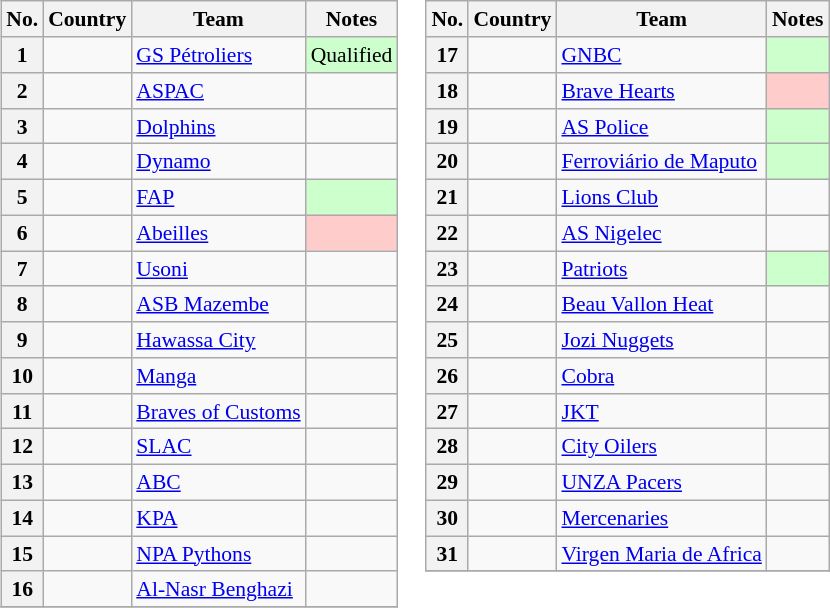<table>
<tr valign=top style="font-size:90%">
<td><br><table class="wikitable">
<tr>
<th>No.</th>
<th>Country</th>
<th>Team</th>
<th>Notes</th>
</tr>
<tr>
<th>1</th>
<td></td>
<td><a href='#'>GS Pétroliers</a></td>
<td bgcolor=#cfc align=center>Qualified</td>
</tr>
<tr>
<th>2</th>
<td></td>
<td><a href='#'>ASPAC</a></td>
<td></td>
</tr>
<tr>
<th>3</th>
<td></td>
<td><a href='#'>Dolphins</a></td>
<td></td>
</tr>
<tr>
<th>4</th>
<td></td>
<td><a href='#'>Dynamo</a></td>
<td></td>
</tr>
<tr>
<th>5</th>
<td></td>
<td><a href='#'>FAP</a></td>
<td bgcolor=#cfc></td>
</tr>
<tr>
<th>6</th>
<td></td>
<td><a href='#'>Abeilles</a></td>
<td bgcolor=#fcc></td>
</tr>
<tr>
<th>7</th>
<td></td>
<td><a href='#'>Usoni</a></td>
<td></td>
</tr>
<tr>
<th>8</th>
<td></td>
<td><a href='#'>ASB Mazembe</a></td>
<td></td>
</tr>
<tr>
<th>9</th>
<td></td>
<td><a href='#'>Hawassa City</a></td>
<td></td>
</tr>
<tr>
<th>10</th>
<td></td>
<td><a href='#'>Manga</a></td>
<td></td>
</tr>
<tr>
<th>11</th>
<td></td>
<td><a href='#'>Braves of Customs</a></td>
<td></td>
</tr>
<tr>
<th>12</th>
<td></td>
<td><a href='#'>SLAC</a></td>
<td></td>
</tr>
<tr>
<th>13</th>
<td></td>
<td><a href='#'>ABC</a></td>
<td></td>
</tr>
<tr>
<th>14</th>
<td></td>
<td><a href='#'>KPA</a></td>
<td></td>
</tr>
<tr>
<th>15</th>
<td></td>
<td><a href='#'>NPA Pythons</a></td>
<td></td>
</tr>
<tr>
<th>16</th>
<td></td>
<td><a href='#'>Al-Nasr Benghazi</a></td>
<td></td>
</tr>
<tr>
</tr>
</table>
</td>
<td><br><table class="wikitable">
<tr>
<th>No.</th>
<th>Country</th>
<th>Team</th>
<th>Notes</th>
</tr>
<tr>
<th>17</th>
<td></td>
<td><a href='#'>GNBC</a></td>
<td bgcolor=#cfc></td>
</tr>
<tr>
<th>18</th>
<td></td>
<td><a href='#'>Brave Hearts</a></td>
<td bgcolor=#fcc></td>
</tr>
<tr>
<th>19</th>
<td></td>
<td><a href='#'>AS Police</a></td>
<td bgcolor=#cfc></td>
</tr>
<tr>
<th>20</th>
<td></td>
<td><a href='#'>Ferroviário de Maputo</a></td>
<td bgcolor=#cfc></td>
</tr>
<tr>
<th>21</th>
<td></td>
<td><a href='#'>Lions Club</a></td>
<td></td>
</tr>
<tr>
<th>22</th>
<td></td>
<td><a href='#'>AS Nigelec</a></td>
<td></td>
</tr>
<tr>
<th>23</th>
<td></td>
<td><a href='#'>Patriots</a></td>
<td bgcolor=#cfc></td>
</tr>
<tr>
<th>24</th>
<td></td>
<td><a href='#'>Beau Vallon Heat</a></td>
<td></td>
</tr>
<tr>
<th>25</th>
<td></td>
<td><a href='#'>Jozi Nuggets</a></td>
<td></td>
</tr>
<tr>
<th>26</th>
<td></td>
<td><a href='#'>Cobra</a></td>
<td></td>
</tr>
<tr>
<th>27</th>
<td></td>
<td><a href='#'>JKT</a></td>
<td></td>
</tr>
<tr>
<th>28</th>
<td></td>
<td><a href='#'>City Oilers</a></td>
<td></td>
</tr>
<tr>
<th>29</th>
<td></td>
<td><a href='#'>UNZA Pacers</a></td>
<td></td>
</tr>
<tr>
<th>30</th>
<td></td>
<td><a href='#'>Mercenaries</a></td>
<td></td>
</tr>
<tr>
<th>31</th>
<td></td>
<td><a href='#'>Virgen Maria de Africa</a></td>
<td></td>
</tr>
<tr>
</tr>
</table>
</td>
</tr>
</table>
